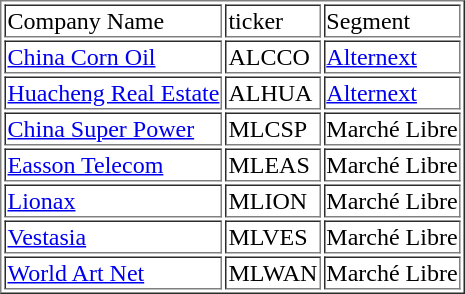<table border=1>
<tr>
<td>Company Name</td>
<td>ticker</td>
<td>Segment</td>
</tr>
<tr>
<td><a href='#'>China Corn Oil</a></td>
<td>ALCCO</td>
<td><a href='#'>Alternext</a></td>
</tr>
<tr>
<td><a href='#'>Huacheng Real Estate</a></td>
<td>ALHUA</td>
<td><a href='#'>Alternext</a></td>
</tr>
<tr>
<td><a href='#'>China Super Power</a></td>
<td>MLCSP</td>
<td>Marché Libre</td>
</tr>
<tr>
<td><a href='#'>Easson Telecom</a></td>
<td>MLEAS</td>
<td>Marché Libre</td>
</tr>
<tr>
<td><a href='#'>Lionax</a></td>
<td>MLION</td>
<td>Marché Libre</td>
</tr>
<tr>
<td><a href='#'>Vestasia</a></td>
<td>MLVES</td>
<td>Marché Libre</td>
</tr>
<tr>
<td><a href='#'>World Art Net</a></td>
<td>MLWAN</td>
<td>Marché Libre</td>
</tr>
</table>
